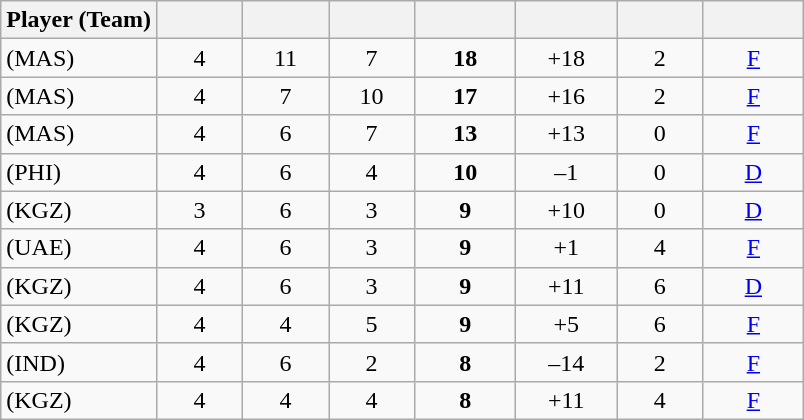<table class="wikitable sortable" style="text-align:center;">
<tr>
<th>Player (Team)</th>
<th width="50px"></th>
<th width="50px"></th>
<th width="50px"></th>
<th width="60px"></th>
<th width="60px"></th>
<th width="50px"></th>
<th width="60px"></th>
</tr>
<tr>
<td align=left>  (MAS)</td>
<td>4</td>
<td>11</td>
<td>7</td>
<td><strong>18</strong></td>
<td>+18</td>
<td>2</td>
<td><a href='#'>F</a></td>
</tr>
<tr>
<td align=left>  (MAS)</td>
<td>4</td>
<td>7</td>
<td>10</td>
<td><strong>17</strong></td>
<td>+16</td>
<td>2</td>
<td><a href='#'>F</a></td>
</tr>
<tr>
<td align=left>  (MAS)</td>
<td>4</td>
<td>6</td>
<td>7</td>
<td><strong>13</strong></td>
<td>+13</td>
<td>0</td>
<td><a href='#'>F</a></td>
</tr>
<tr>
<td align=left>  (PHI)</td>
<td>4</td>
<td>6</td>
<td>4</td>
<td><strong>10</strong></td>
<td>–1</td>
<td>0</td>
<td><a href='#'>D</a></td>
</tr>
<tr>
<td align=left>  (KGZ)</td>
<td>3</td>
<td>6</td>
<td>3</td>
<td><strong>9</strong></td>
<td>+10</td>
<td>0</td>
<td><a href='#'>D</a></td>
</tr>
<tr>
<td align=left>  (UAE)</td>
<td>4</td>
<td>6</td>
<td>3</td>
<td><strong>9</strong></td>
<td>+1</td>
<td>4</td>
<td><a href='#'>F</a></td>
</tr>
<tr>
<td align=left>  (KGZ)</td>
<td>4</td>
<td>6</td>
<td>3</td>
<td><strong>9</strong></td>
<td>+11</td>
<td>6</td>
<td><a href='#'>D</a></td>
</tr>
<tr>
<td align=left>  (KGZ)</td>
<td>4</td>
<td>4</td>
<td>5</td>
<td><strong>9</strong></td>
<td>+5</td>
<td>6</td>
<td><a href='#'>F</a></td>
</tr>
<tr>
<td align=left>  (IND)</td>
<td>4</td>
<td>6</td>
<td>2</td>
<td><strong>8</strong></td>
<td>–14</td>
<td>2</td>
<td><a href='#'>F</a></td>
</tr>
<tr>
<td align=left>  (KGZ)</td>
<td>4</td>
<td>4</td>
<td>4</td>
<td><strong>8</strong></td>
<td>+11</td>
<td>4</td>
<td><a href='#'>F</a></td>
</tr>
</table>
